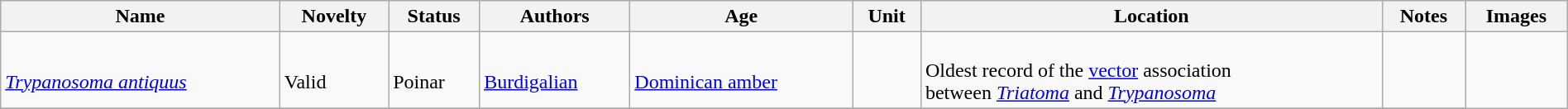<table class="wikitable sortable" align="center" width="100%">
<tr>
<th>Name</th>
<th>Novelty</th>
<th>Status</th>
<th>Authors</th>
<th>Age</th>
<th>Unit</th>
<th>Location</th>
<th>Notes</th>
<th>Images</th>
</tr>
<tr>
<td><br><em><a href='#'>Trypanosoma antiquus</a></em></td>
<td><br>Valid</td>
<td><br>Poinar</td>
<td><br><a href='#'>Burdigalian</a></td>
<td><br><a href='#'>Dominican amber</a></td>
<td><br></td>
<td><br>Oldest record of the <a href='#'>vector</a> association<br> between <em><a href='#'>Triatoma</a></em> and <em><a href='#'>Trypanosoma</a></em></td>
<td><br></td>
</tr>
<tr>
</tr>
</table>
